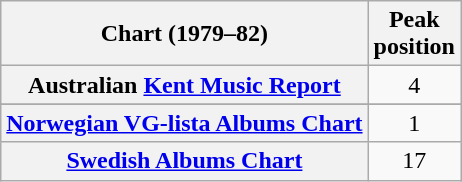<table class="wikitable sortable plainrowheaders" style="text-align:center;">
<tr>
<th>Chart (1979–82)</th>
<th>Peak<br>position</th>
</tr>
<tr>
<th scope="row">Australian <a href='#'>Kent Music Report</a></th>
<td>4</td>
</tr>
<tr>
</tr>
<tr>
<th scope="row"><a href='#'>Norwegian VG-lista Albums Chart</a></th>
<td>1</td>
</tr>
<tr>
<th scope="row"><a href='#'>Swedish Albums Chart</a></th>
<td>17</td>
</tr>
</table>
